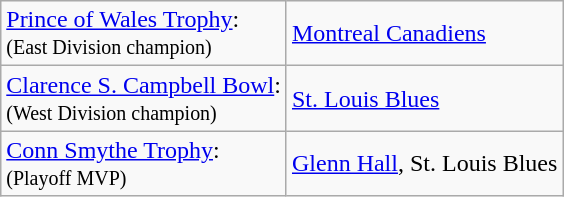<table class="wikitable">
<tr>
<td><a href='#'>Prince of Wales Trophy</a>:<br><small>(East Division champion)</small></td>
<td><a href='#'>Montreal Canadiens</a></td>
</tr>
<tr>
<td><a href='#'>Clarence S. Campbell Bowl</a>:<br><small>(West Division champion)</small></td>
<td><a href='#'>St. Louis Blues</a></td>
</tr>
<tr>
<td><a href='#'>Conn Smythe Trophy</a>:<br><small>(Playoff MVP)</small></td>
<td><a href='#'>Glenn Hall</a>, St. Louis Blues</td>
</tr>
</table>
